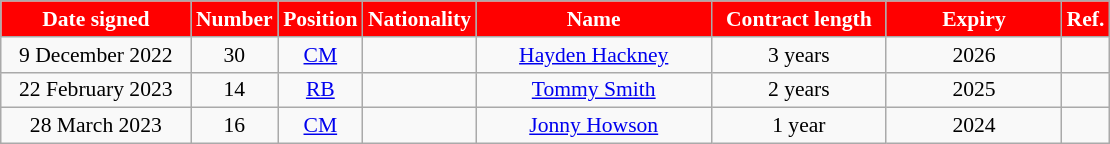<table class="wikitable"  style="text-align:center; font-size:90%; ">
<tr>
<th style="background:red; color:white; width:120px;">Date signed</th>
<th style="background:red; color:white; width:50px;">Number</th>
<th style="background:red; color:white; width:50px;">Position</th>
<th style="background:red; color:white; width:50px;">Nationality</th>
<th style="background:red; color:white; width:150px;">Name</th>
<th style="background:red; color:white; width:110px;">Contract length</th>
<th style="background:red; color:white; width:110px;">Expiry</th>
<th style="background:red; color:white; width:25px;">Ref.</th>
</tr>
<tr>
<td>9 December 2022</td>
<td>30</td>
<td><a href='#'>CM</a></td>
<td></td>
<td><a href='#'>Hayden Hackney</a></td>
<td>3 years</td>
<td>2026</td>
<td></td>
</tr>
<tr>
<td>22 February 2023</td>
<td>14</td>
<td><a href='#'>RB</a></td>
<td></td>
<td><a href='#'> Tommy Smith</a></td>
<td>2 years</td>
<td>2025</td>
<td></td>
</tr>
<tr>
<td>28 March 2023</td>
<td>16</td>
<td><a href='#'>CM</a></td>
<td></td>
<td><a href='#'>Jonny Howson</a></td>
<td>1 year</td>
<td>2024</td>
<td></td>
</tr>
</table>
